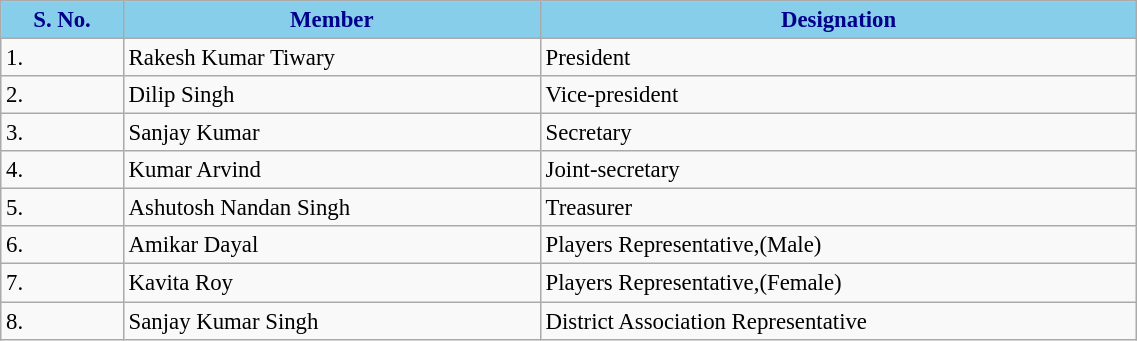<table class="wikitable sortable mw-collapsible" style="font-size:95%;" width="60%">
<tr>
<th style="background: skyblue; color:darkblue" align="center">S. No.</th>
<th style="background: skyblue; color:darkblue" align="center">Member</th>
<th style="background: skyblue; color:darkblue" align="center">Designation</th>
</tr>
<tr>
<td>1.</td>
<td>Rakesh Kumar Tiwary</td>
<td>President</td>
</tr>
<tr>
<td>2.</td>
<td>Dilip Singh</td>
<td>Vice-president</td>
</tr>
<tr>
<td>3.</td>
<td>Sanjay Kumar</td>
<td>Secretary</td>
</tr>
<tr>
<td>4.</td>
<td>Kumar Arvind</td>
<td>Joint-secretary</td>
</tr>
<tr>
<td>5.</td>
<td>Ashutosh Nandan Singh</td>
<td>Treasurer</td>
</tr>
<tr>
<td>6.</td>
<td>Amikar Dayal</td>
<td>Players Representative,(Male)</td>
</tr>
<tr>
<td>7.</td>
<td>Kavita Roy</td>
<td>Players Representative,(Female)</td>
</tr>
<tr>
<td>8.</td>
<td>Sanjay Kumar Singh</td>
<td>District Association Representative</td>
</tr>
</table>
